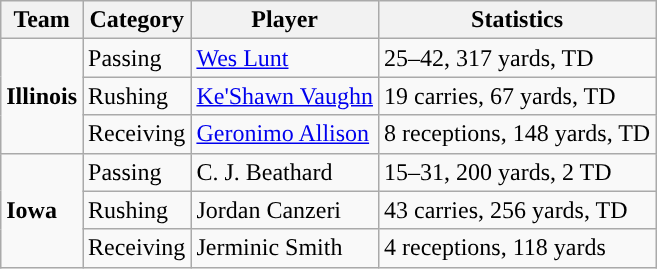<table class="wikitable" style="float: left;">
<tr>
<th>Team</th>
<th>Category</th>
<th>Player</th>
<th>Statistics</th>
</tr>
<tr>
<td rowspan=3><strong>Illinois</strong></td>
<td>Passing</td>
<td><a href='#'>Wes Lunt</a></td>
<td>25–42, 317 yards, TD</td>
</tr>
<tr>
<td>Rushing</td>
<td><a href='#'>Ke'Shawn Vaughn</a></td>
<td>19 carries, 67 yards, TD</td>
</tr>
<tr>
<td>Receiving</td>
<td><a href='#'>Geronimo Allison</a></td>
<td>8 receptions, 148 yards, TD</td>
</tr>
<tr>
<td rowspan=3><strong>Iowa</strong></td>
<td>Passing</td>
<td>C. J. Beathard</td>
<td>15–31, 200 yards, 2 TD</td>
</tr>
<tr>
<td>Rushing</td>
<td>Jordan Canzeri</td>
<td>43 carries, 256 yards, TD</td>
</tr>
<tr>
<td>Receiving</td>
<td>Jerminic Smith</td>
<td>4 receptions, 118 yards</td>
</tr>
</table>
